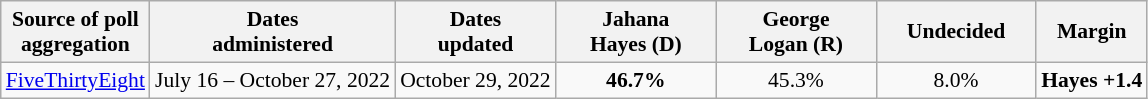<table class="wikitable sortable" style="text-align:center;font-size:90%;line-height:17px">
<tr>
<th>Source of poll<br>aggregation</th>
<th>Dates<br>administered</th>
<th>Dates<br>updated</th>
<th style="width:100px;">Jahana<br>Hayes (D)</th>
<th style="width:100px;">George<br>Logan (R)</th>
<th style="width:100px;">Undecided<br></th>
<th>Margin</th>
</tr>
<tr>
<td><a href='#'>FiveThirtyEight</a></td>
<td>July 16 – October 27, 2022</td>
<td>October 29, 2022</td>
<td><strong>46.7%</strong></td>
<td>45.3%</td>
<td>8.0%</td>
<td><strong>Hayes +1.4</strong></td>
</tr>
</table>
